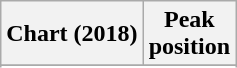<table class="wikitable plainrowheaders sortable" style="text-align:center">
<tr>
<th scope="col">Chart (2018)</th>
<th scope="col">Peak<br>position</th>
</tr>
<tr>
</tr>
<tr>
</tr>
<tr>
</tr>
</table>
